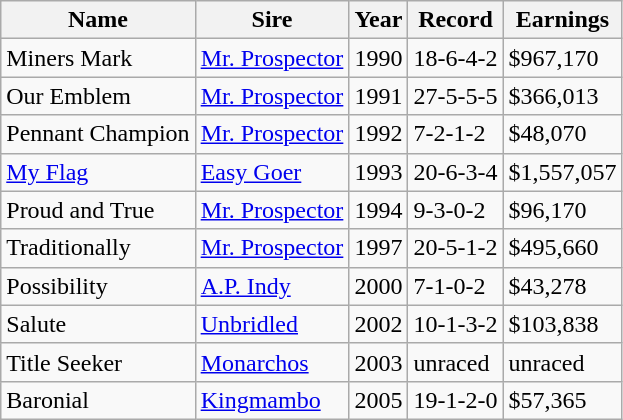<table class="wikitable sortable">
<tr>
<th>Name</th>
<th>Sire</th>
<th>Year</th>
<th>Record</th>
<th>Earnings</th>
</tr>
<tr>
<td>Miners Mark</td>
<td><a href='#'>Mr. Prospector</a></td>
<td>1990</td>
<td>18-6-4-2</td>
<td>$967,170</td>
</tr>
<tr>
<td>Our Emblem</td>
<td><a href='#'>Mr. Prospector</a></td>
<td>1991</td>
<td>27-5-5-5</td>
<td>$366,013</td>
</tr>
<tr>
<td>Pennant Champion</td>
<td><a href='#'>Mr. Prospector</a></td>
<td>1992</td>
<td>7-2-1-2</td>
<td>$48,070</td>
</tr>
<tr>
<td><a href='#'>My Flag</a></td>
<td><a href='#'>Easy Goer</a></td>
<td>1993</td>
<td>20-6-3-4</td>
<td>$1,557,057</td>
</tr>
<tr>
<td>Proud and True</td>
<td><a href='#'>Mr. Prospector</a></td>
<td>1994</td>
<td>9-3-0-2</td>
<td>$96,170</td>
</tr>
<tr>
<td>Traditionally</td>
<td><a href='#'>Mr. Prospector</a></td>
<td>1997</td>
<td>20-5-1-2</td>
<td>$495,660</td>
</tr>
<tr>
<td>Possibility</td>
<td><a href='#'>A.P. Indy</a></td>
<td>2000</td>
<td>7-1-0-2</td>
<td>$43,278</td>
</tr>
<tr>
<td>Salute</td>
<td><a href='#'>Unbridled</a></td>
<td>2002</td>
<td>10-1-3-2</td>
<td>$103,838</td>
</tr>
<tr>
<td>Title Seeker</td>
<td><a href='#'>Monarchos</a></td>
<td>2003</td>
<td>unraced</td>
<td>unraced</td>
</tr>
<tr>
<td>Baronial</td>
<td><a href='#'>Kingmambo</a></td>
<td>2005</td>
<td>19-1-2-0</td>
<td>$57,365</td>
</tr>
</table>
